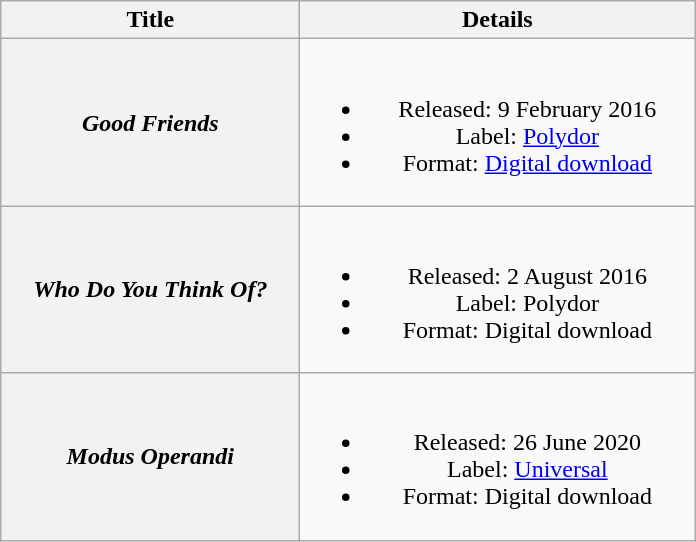<table class="wikitable plainrowheaders" style="text-align:center;">
<tr>
<th scope="col" style="width:12em;">Title</th>
<th scope="col" style="width:16em;">Details</th>
</tr>
<tr>
<th scope="row"><em>Good Friends</em></th>
<td><br><ul><li>Released: 9 February 2016</li><li>Label: <a href='#'>Polydor</a></li><li>Format: <a href='#'>Digital download</a></li></ul></td>
</tr>
<tr>
<th scope="row"><em>Who Do You Think Of?</em></th>
<td><br><ul><li>Released: 2 August 2016</li><li>Label: Polydor</li><li>Format: Digital download</li></ul></td>
</tr>
<tr>
<th scope="row"><em>Modus Operandi</em></th>
<td><br><ul><li>Released: 26 June 2020</li><li>Label: <a href='#'>Universal</a></li><li>Format: Digital download</li></ul></td>
</tr>
</table>
